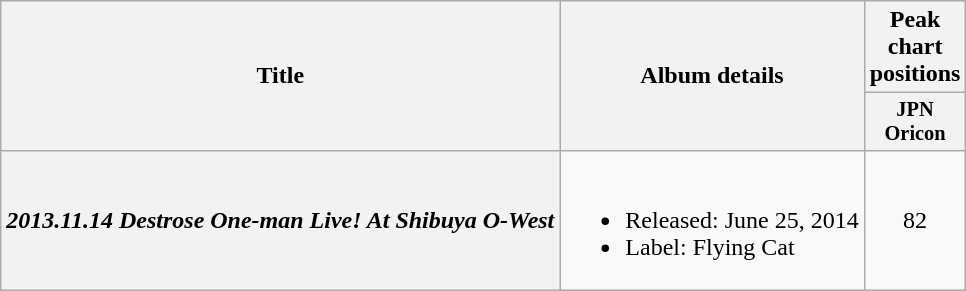<table class="wikitable plainrowheaders">
<tr>
<th scope="col" rowspan="2">Title</th>
<th scope="col" rowspan="2">Album details</th>
<th scope="col">Peak chart positions</th>
</tr>
<tr>
<th scope="col" style="width:4em;font-size:85%">JPN<br>Oricon<br></th>
</tr>
<tr>
<th scope="row"><em>2013.11.14 Destrose One-man Live! At Shibuya O-West</em></th>
<td><br><ul><li>Released: June 25, 2014</li><li>Label: Flying Cat</li></ul></td>
<td align="center">82</td>
</tr>
</table>
